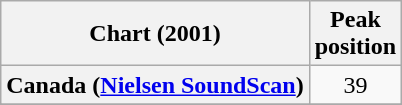<table class="wikitable plainrowheaders" style="text-align:center">
<tr>
<th scope="col">Chart (2001)</th>
<th scope="col">Peak<br>position</th>
</tr>
<tr>
<th scope="row">Canada (<a href='#'>Nielsen SoundScan</a>)</th>
<td>39</td>
</tr>
<tr>
</tr>
<tr>
</tr>
</table>
